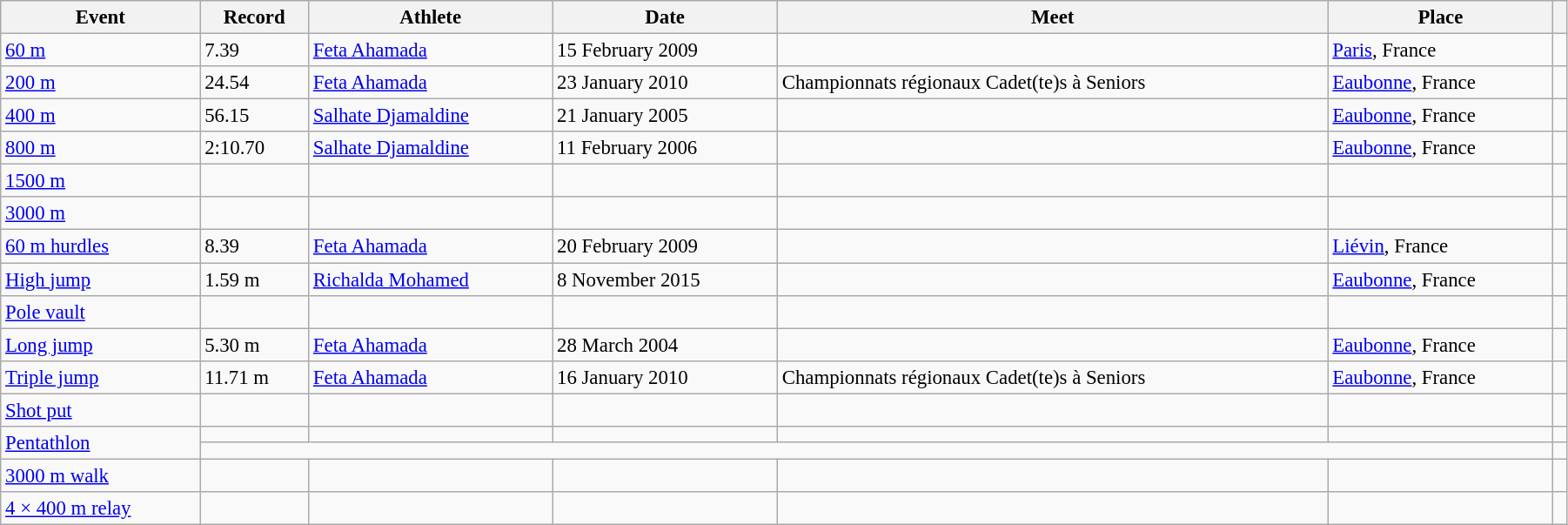<table class="wikitable" style="font-size:95%; width: 95%;">
<tr>
<th>Event</th>
<th>Record</th>
<th>Athlete</th>
<th>Date</th>
<th>Meet</th>
<th>Place</th>
<th></th>
</tr>
<tr>
<td><a href='#'>60 m</a></td>
<td>7.39</td>
<td><a href='#'>Feta Ahamada</a></td>
<td>15 February 2009</td>
<td></td>
<td><a href='#'>Paris</a>, France</td>
<td></td>
</tr>
<tr>
<td><a href='#'>200 m</a></td>
<td>24.54</td>
<td><a href='#'>Feta Ahamada</a></td>
<td>23 January 2010</td>
<td>Championnats régionaux Cadet(te)s à Seniors</td>
<td><a href='#'>Eaubonne</a>, France</td>
<td></td>
</tr>
<tr>
<td><a href='#'>400 m</a></td>
<td>56.15</td>
<td><a href='#'>Salhate Djamaldine</a></td>
<td>21 January 2005</td>
<td></td>
<td><a href='#'>Eaubonne</a>, France</td>
<td></td>
</tr>
<tr>
<td><a href='#'>800 m</a></td>
<td>2:10.70</td>
<td><a href='#'>Salhate Djamaldine</a></td>
<td>11 February 2006</td>
<td></td>
<td><a href='#'>Eaubonne</a>, France</td>
<td></td>
</tr>
<tr>
<td><a href='#'>1500 m</a></td>
<td></td>
<td></td>
<td></td>
<td></td>
<td></td>
<td></td>
</tr>
<tr>
<td><a href='#'>3000 m</a></td>
<td></td>
<td></td>
<td></td>
<td></td>
<td></td>
<td></td>
</tr>
<tr>
<td><a href='#'>60 m hurdles</a></td>
<td>8.39</td>
<td><a href='#'>Feta Ahamada</a></td>
<td>20 February 2009</td>
<td></td>
<td><a href='#'>Liévin</a>, France</td>
<td></td>
</tr>
<tr>
<td><a href='#'>High jump</a></td>
<td>1.59 m</td>
<td><a href='#'>Richalda Mohamed</a></td>
<td>8 November 2015</td>
<td></td>
<td><a href='#'>Eaubonne</a>, France</td>
<td></td>
</tr>
<tr>
<td><a href='#'>Pole vault</a></td>
<td></td>
<td></td>
<td></td>
<td></td>
<td></td>
<td></td>
</tr>
<tr>
<td><a href='#'>Long jump</a></td>
<td>5.30 m</td>
<td><a href='#'>Feta Ahamada</a></td>
<td>28 March 2004</td>
<td></td>
<td><a href='#'>Eaubonne</a>, France</td>
<td></td>
</tr>
<tr>
<td><a href='#'>Triple jump</a></td>
<td>11.71 m </td>
<td><a href='#'>Feta Ahamada</a></td>
<td>16 January 2010</td>
<td>Championnats régionaux Cadet(te)s à Seniors</td>
<td><a href='#'>Eaubonne</a>, France</td>
<td></td>
</tr>
<tr>
<td><a href='#'>Shot put</a></td>
<td></td>
<td></td>
<td></td>
<td></td>
<td></td>
<td></td>
</tr>
<tr>
<td rowspan=2><a href='#'>Pentathlon</a></td>
<td></td>
<td></td>
<td></td>
<td></td>
<td></td>
<td></td>
</tr>
<tr>
<td colspan=5></td>
<td></td>
</tr>
<tr>
<td><a href='#'>3000 m walk</a></td>
<td></td>
<td></td>
<td></td>
<td></td>
<td></td>
<td></td>
</tr>
<tr>
<td><a href='#'>4 × 400 m relay</a></td>
<td></td>
<td></td>
<td></td>
<td></td>
<td></td>
<td></td>
</tr>
</table>
